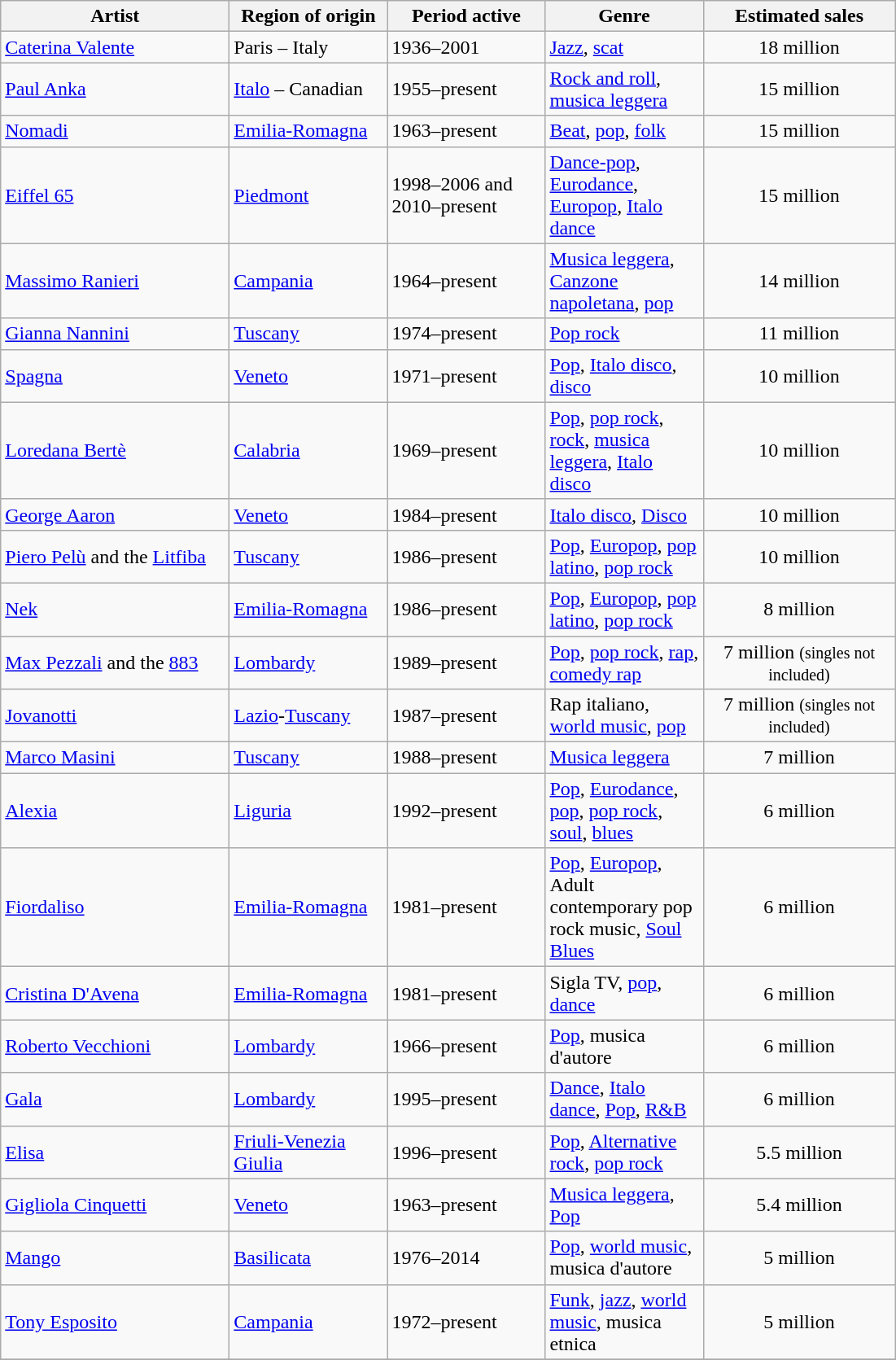<table class="wikitable sortable">
<tr>
<th style="width:180px;">Artist</th>
<th style="width:122px;">Region of origin</th>
<th style="width:122px;">Period active</th>
<th style="width:122px;">Genre</th>
<th style="width:150px;">Estimated sales</th>
</tr>
<tr>
<td><a href='#'>Caterina Valente</a></td>
<td>Paris – Italy</td>
<td>1936–2001</td>
<td><a href='#'>Jazz</a>, <a href='#'>scat</a></td>
<td style="text-align:center;">18 million</td>
</tr>
<tr>
<td><a href='#'>Paul Anka</a></td>
<td><a href='#'>Italo</a> – Canadian</td>
<td>1955–present</td>
<td><a href='#'>Rock and roll</a>, <a href='#'>musica leggera</a></td>
<td style="text-align:center;">15 million</td>
</tr>
<tr>
<td><a href='#'>Nomadi</a></td>
<td><a href='#'>Emilia-Romagna</a></td>
<td>1963–present</td>
<td><a href='#'>Beat</a>, <a href='#'>pop</a>, <a href='#'>folk</a></td>
<td style="text-align:center;">15 million</td>
</tr>
<tr>
<td><a href='#'>Eiffel 65</a></td>
<td><a href='#'>Piedmont</a></td>
<td>1998–2006 and 2010–present</td>
<td><a href='#'>Dance-pop</a>, <a href='#'>Eurodance</a>, <a href='#'>Europop</a>, <a href='#'>Italo dance</a></td>
<td style="text-align:center;">15 million</td>
</tr>
<tr>
<td><a href='#'>Massimo Ranieri</a></td>
<td><a href='#'>Campania</a></td>
<td>1964–present</td>
<td><a href='#'>Musica leggera</a>, <a href='#'>Canzone napoletana</a>, <a href='#'>pop</a></td>
<td style="text-align:center;">14 million</td>
</tr>
<tr>
<td><a href='#'>Gianna Nannini</a></td>
<td><a href='#'>Tuscany</a></td>
<td>1974–present</td>
<td><a href='#'>Pop rock</a></td>
<td style="text-align:center;">11 million</td>
</tr>
<tr>
<td><a href='#'>Spagna</a></td>
<td><a href='#'>Veneto</a></td>
<td>1971–present</td>
<td><a href='#'>Pop</a>, <a href='#'>Italo disco</a>, <a href='#'>disco</a></td>
<td style="text-align:center;">10 million</td>
</tr>
<tr>
<td><a href='#'>Loredana Bertè</a></td>
<td><a href='#'>Calabria</a></td>
<td>1969–present</td>
<td><a href='#'>Pop</a>, <a href='#'>pop rock</a>, <a href='#'>rock</a>, <a href='#'>musica leggera</a>, <a href='#'>Italo disco</a></td>
<td style="text-align:center;">10 million</td>
</tr>
<tr>
<td><a href='#'>George Aaron</a></td>
<td><a href='#'>Veneto</a></td>
<td>1984–present</td>
<td><a href='#'>Italo disco</a>, <a href='#'>Disco</a></td>
<td style="text-align:center;">10 million</td>
</tr>
<tr>
<td><a href='#'>Piero Pelù</a> and the <a href='#'>Litfiba</a></td>
<td><a href='#'>Tuscany</a></td>
<td>1986–present</td>
<td><a href='#'>Pop</a>, <a href='#'>Europop</a>, <a href='#'>pop latino</a>, <a href='#'>pop rock</a></td>
<td style="text-align:center;">10 million</td>
</tr>
<tr>
<td><a href='#'>Nek</a></td>
<td><a href='#'>Emilia-Romagna</a></td>
<td>1986–present</td>
<td><a href='#'>Pop</a>, <a href='#'>Europop</a>, <a href='#'>pop latino</a>, <a href='#'>pop rock</a></td>
<td style="text-align:center;">8 million</td>
</tr>
<tr>
<td><a href='#'>Max Pezzali</a> and the <a href='#'>883</a></td>
<td><a href='#'>Lombardy</a></td>
<td>1989–present</td>
<td><a href='#'>Pop</a>, <a href='#'>pop rock</a>, <a href='#'>rap</a>, <a href='#'>comedy rap</a></td>
<td style="text-align:center;">7 million <small>(singles not included)</small></td>
</tr>
<tr>
<td><a href='#'>Jovanotti</a></td>
<td><a href='#'>Lazio</a>-<a href='#'>Tuscany</a></td>
<td>1987–present</td>
<td>Rap italiano, <a href='#'>world music</a>, <a href='#'>pop</a></td>
<td style="text-align:center;">7 million <small>(singles not included)</small></td>
</tr>
<tr>
<td><a href='#'>Marco Masini</a></td>
<td><a href='#'>Tuscany</a></td>
<td>1988–present</td>
<td><a href='#'>Musica leggera</a></td>
<td style="text-align:center;">7 million</td>
</tr>
<tr>
<td><a href='#'>Alexia</a></td>
<td><a href='#'>Liguria</a></td>
<td>1992–present</td>
<td><a href='#'>Pop</a>, <a href='#'>Eurodance</a>, <a href='#'>pop</a>, <a href='#'>pop rock</a>, <a href='#'>soul</a>, <a href='#'>blues</a></td>
<td style="text-align:center;">6 million</td>
</tr>
<tr>
<td><a href='#'>Fiordaliso</a></td>
<td><a href='#'>Emilia-Romagna</a></td>
<td>1981–present</td>
<td><a href='#'>Pop</a>, <a href='#'>Europop</a>, Adult contemporary pop rock music, <a href='#'>Soul</a> <a href='#'>Blues</a></td>
<td style="text-align:center;">6 million</td>
</tr>
<tr>
<td><a href='#'>Cristina D'Avena</a></td>
<td><a href='#'>Emilia-Romagna</a></td>
<td>1981–present</td>
<td>Sigla TV, <a href='#'>pop</a>, <a href='#'>dance</a></td>
<td style="text-align:center;">6 million</td>
</tr>
<tr>
<td><a href='#'>Roberto Vecchioni</a></td>
<td><a href='#'>Lombardy</a></td>
<td>1966–present</td>
<td><a href='#'>Pop</a>, musica d'autore</td>
<td style="text-align:center;">6 million</td>
</tr>
<tr>
<td><a href='#'>Gala</a></td>
<td><a href='#'>Lombardy</a></td>
<td>1995–present</td>
<td><a href='#'>Dance</a>, <a href='#'>Italo dance</a>, <a href='#'>Pop</a>, <a href='#'>R&B</a></td>
<td style="text-align:center;">6 million</td>
</tr>
<tr>
<td><a href='#'>Elisa</a></td>
<td><a href='#'>Friuli-Venezia Giulia</a></td>
<td>1996–present</td>
<td><a href='#'>Pop</a>, <a href='#'>Alternative rock</a>, <a href='#'>pop rock</a></td>
<td style="text-align:center;">5.5 million</td>
</tr>
<tr>
<td><a href='#'>Gigliola Cinquetti</a></td>
<td><a href='#'>Veneto</a></td>
<td>1963–present</td>
<td><a href='#'>Musica leggera</a>, <a href='#'>Pop</a></td>
<td style="text-align:center;">5.4 million</td>
</tr>
<tr>
<td><a href='#'>Mango</a></td>
<td><a href='#'>Basilicata</a></td>
<td>1976–2014</td>
<td><a href='#'>Pop</a>, <a href='#'>world music</a>, musica d'autore</td>
<td style="text-align:center;">5 million</td>
</tr>
<tr>
<td><a href='#'>Tony Esposito</a></td>
<td><a href='#'>Campania</a></td>
<td>1972–present</td>
<td><a href='#'>Funk</a>, <a href='#'>jazz</a>, <a href='#'>world music</a>, musica etnica</td>
<td style="text-align:center;">5 million</td>
</tr>
<tr>
</tr>
</table>
